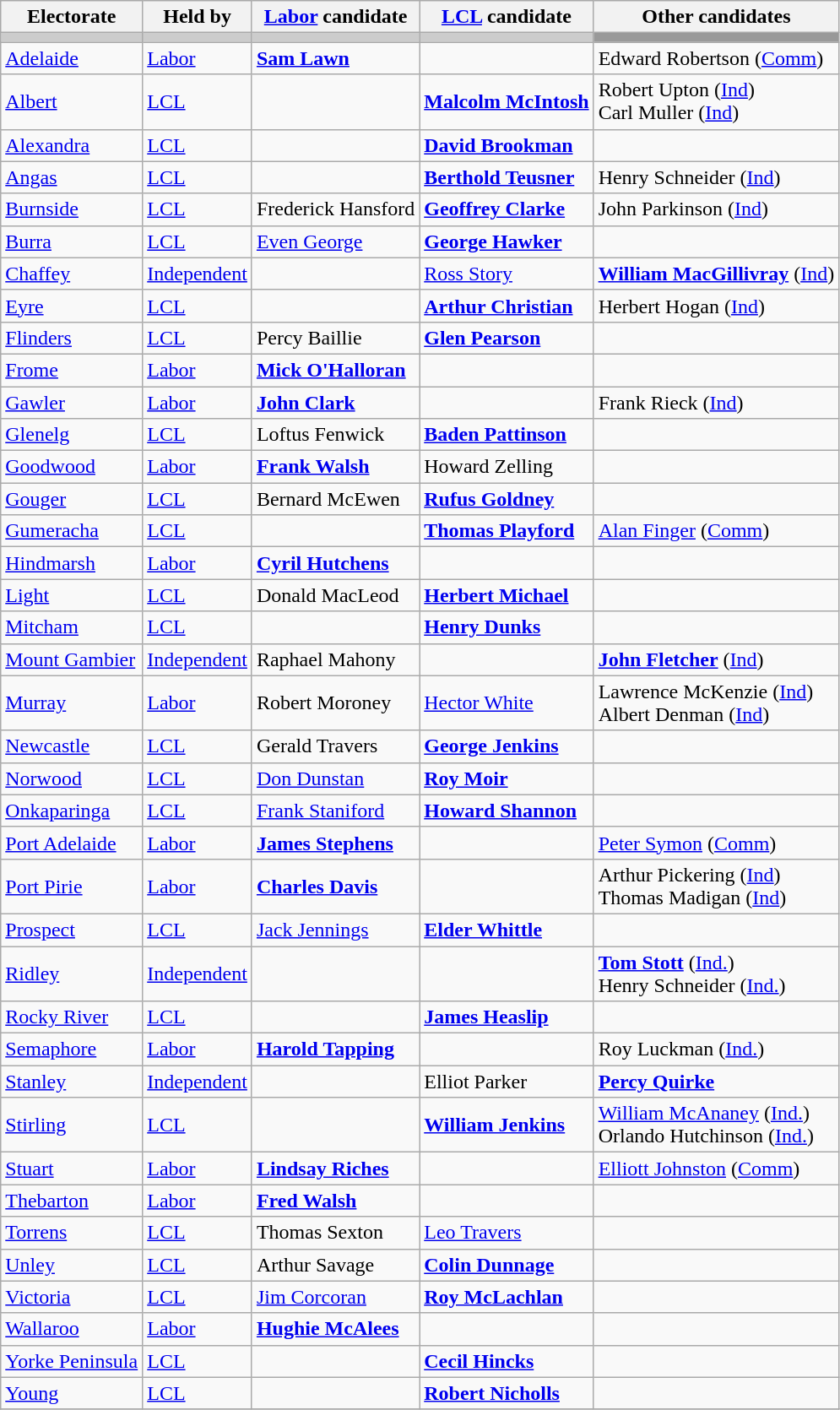<table class="wikitable">
<tr>
<th>Electorate</th>
<th>Held by</th>
<th><a href='#'>Labor</a> candidate</th>
<th><a href='#'>LCL</a> candidate</th>
<th>Other candidates</th>
</tr>
<tr bgcolor="#cccccc">
<td></td>
<td></td>
<td></td>
<td></td>
<td bgcolor="#999999"></td>
</tr>
<tr>
<td><a href='#'>Adelaide</a></td>
<td><a href='#'>Labor</a></td>
<td><strong><a href='#'>Sam Lawn</a></strong></td>
<td></td>
<td>Edward Robertson (<a href='#'>Comm</a>)</td>
</tr>
<tr>
<td><a href='#'>Albert</a></td>
<td><a href='#'>LCL</a></td>
<td></td>
<td><strong><a href='#'>Malcolm McIntosh</a></strong></td>
<td>Robert Upton (<a href='#'>Ind</a>) <br> Carl Muller (<a href='#'>Ind</a>)</td>
</tr>
<tr>
<td><a href='#'>Alexandra</a></td>
<td><a href='#'>LCL</a></td>
<td></td>
<td><strong><a href='#'>David Brookman</a></strong></td>
<td></td>
</tr>
<tr>
<td><a href='#'>Angas</a></td>
<td><a href='#'>LCL</a></td>
<td></td>
<td><strong><a href='#'>Berthold Teusner</a></strong></td>
<td>Henry Schneider (<a href='#'>Ind</a>)</td>
</tr>
<tr>
<td><a href='#'>Burnside</a></td>
<td><a href='#'>LCL</a></td>
<td>Frederick Hansford</td>
<td><strong><a href='#'>Geoffrey Clarke</a></strong></td>
<td>John Parkinson (<a href='#'>Ind</a>)</td>
</tr>
<tr>
<td><a href='#'>Burra</a></td>
<td><a href='#'>LCL</a></td>
<td><a href='#'>Even George</a></td>
<td><strong><a href='#'>George Hawker</a></strong></td>
<td></td>
</tr>
<tr>
<td><a href='#'>Chaffey</a></td>
<td><a href='#'>Independent</a></td>
<td></td>
<td><a href='#'>Ross Story</a></td>
<td><strong><a href='#'>William MacGillivray</a></strong> (<a href='#'>Ind</a>)</td>
</tr>
<tr>
<td><a href='#'>Eyre</a></td>
<td><a href='#'>LCL</a></td>
<td></td>
<td><strong><a href='#'>Arthur Christian</a></strong></td>
<td>Herbert Hogan (<a href='#'>Ind</a>)</td>
</tr>
<tr>
<td><a href='#'>Flinders</a></td>
<td><a href='#'>LCL</a></td>
<td>Percy Baillie</td>
<td><strong><a href='#'>Glen Pearson</a></strong></td>
<td></td>
</tr>
<tr>
<td><a href='#'>Frome</a></td>
<td><a href='#'>Labor</a></td>
<td><strong><a href='#'>Mick O'Halloran</a></strong></td>
<td></td>
<td></td>
</tr>
<tr>
<td><a href='#'>Gawler</a></td>
<td><a href='#'>Labor</a></td>
<td><strong><a href='#'>John Clark</a></strong></td>
<td></td>
<td>Frank Rieck (<a href='#'>Ind</a>)</td>
</tr>
<tr>
<td><a href='#'>Glenelg</a></td>
<td><a href='#'>LCL</a></td>
<td>Loftus Fenwick</td>
<td><strong><a href='#'>Baden Pattinson</a></strong></td>
<td></td>
</tr>
<tr>
<td><a href='#'>Goodwood</a></td>
<td><a href='#'>Labor</a></td>
<td><strong><a href='#'>Frank Walsh</a></strong></td>
<td>Howard Zelling</td>
<td></td>
</tr>
<tr>
<td><a href='#'>Gouger</a></td>
<td><a href='#'>LCL</a></td>
<td>Bernard McEwen</td>
<td><strong><a href='#'>Rufus Goldney</a></strong></td>
<td></td>
</tr>
<tr>
<td><a href='#'>Gumeracha</a></td>
<td><a href='#'>LCL</a></td>
<td></td>
<td><strong><a href='#'>Thomas Playford</a></strong></td>
<td><a href='#'>Alan Finger</a> (<a href='#'>Comm</a>)</td>
</tr>
<tr>
<td><a href='#'>Hindmarsh</a></td>
<td><a href='#'>Labor</a></td>
<td><strong><a href='#'>Cyril Hutchens</a></strong></td>
<td></td>
<td></td>
</tr>
<tr>
<td><a href='#'>Light</a></td>
<td><a href='#'>LCL</a></td>
<td>Donald MacLeod</td>
<td><strong><a href='#'>Herbert Michael</a></strong></td>
<td></td>
</tr>
<tr>
<td><a href='#'>Mitcham</a></td>
<td><a href='#'>LCL</a></td>
<td></td>
<td><strong><a href='#'>Henry Dunks</a></strong></td>
<td></td>
</tr>
<tr>
<td><a href='#'>Mount Gambier</a></td>
<td><a href='#'>Independent</a></td>
<td>Raphael Mahony</td>
<td></td>
<td><strong><a href='#'>John Fletcher</a></strong> (<a href='#'>Ind</a>)</td>
</tr>
<tr>
<td><a href='#'>Murray</a></td>
<td><a href='#'>Labor</a></td>
<td>Robert Moroney</td>
<td><a href='#'>Hector White</a></td>
<td>Lawrence McKenzie (<a href='#'>Ind</a>) <br> Albert Denman (<a href='#'>Ind</a>)</td>
</tr>
<tr>
<td><a href='#'>Newcastle</a></td>
<td><a href='#'>LCL</a></td>
<td>Gerald Travers</td>
<td><strong><a href='#'>George Jenkins</a></strong></td>
<td></td>
</tr>
<tr>
<td><a href='#'>Norwood</a></td>
<td><a href='#'>LCL</a></td>
<td><a href='#'>Don Dunstan</a></td>
<td><strong><a href='#'>Roy Moir</a></strong></td>
<td></td>
</tr>
<tr>
<td><a href='#'>Onkaparinga</a></td>
<td><a href='#'>LCL</a></td>
<td><a href='#'>Frank Staniford</a></td>
<td><strong><a href='#'>Howard Shannon</a></strong></td>
<td></td>
</tr>
<tr>
<td><a href='#'>Port Adelaide</a></td>
<td><a href='#'>Labor</a></td>
<td><strong><a href='#'>James Stephens</a></strong></td>
<td></td>
<td><a href='#'>Peter Symon</a> (<a href='#'>Comm</a>)</td>
</tr>
<tr>
<td><a href='#'>Port Pirie</a></td>
<td><a href='#'>Labor</a></td>
<td><strong><a href='#'>Charles Davis</a></strong></td>
<td></td>
<td>Arthur Pickering (<a href='#'>Ind</a>) <br> Thomas Madigan (<a href='#'>Ind</a>)</td>
</tr>
<tr>
<td><a href='#'>Prospect</a></td>
<td><a href='#'>LCL</a></td>
<td><a href='#'>Jack Jennings</a></td>
<td><strong><a href='#'>Elder Whittle</a></strong></td>
<td></td>
</tr>
<tr>
<td><a href='#'>Ridley</a></td>
<td><a href='#'>Independent</a></td>
<td></td>
<td></td>
<td><strong><a href='#'>Tom Stott</a></strong> (<a href='#'>Ind.</a>) <br> Henry Schneider (<a href='#'>Ind.</a>)</td>
</tr>
<tr>
<td><a href='#'>Rocky River</a></td>
<td><a href='#'>LCL</a></td>
<td></td>
<td><strong><a href='#'>James Heaslip</a></strong></td>
<td></td>
</tr>
<tr>
<td><a href='#'>Semaphore</a></td>
<td><a href='#'>Labor</a></td>
<td><strong><a href='#'>Harold Tapping</a></strong></td>
<td></td>
<td>Roy Luckman (<a href='#'>Ind.</a>)</td>
</tr>
<tr>
<td><a href='#'>Stanley</a></td>
<td><a href='#'>Independent</a></td>
<td></td>
<td>Elliot Parker</td>
<td><strong><a href='#'>Percy Quirke</a></strong></td>
</tr>
<tr>
<td><a href='#'>Stirling</a></td>
<td><a href='#'>LCL</a></td>
<td></td>
<td><strong><a href='#'>William Jenkins</a></strong></td>
<td><a href='#'>William McAnaney</a> (<a href='#'>Ind.</a>) <br> Orlando Hutchinson (<a href='#'>Ind.</a>)</td>
</tr>
<tr>
<td><a href='#'>Stuart</a></td>
<td><a href='#'>Labor</a></td>
<td><strong><a href='#'>Lindsay Riches</a></strong></td>
<td></td>
<td><a href='#'>Elliott Johnston</a> (<a href='#'>Comm</a>)</td>
</tr>
<tr>
<td><a href='#'>Thebarton</a></td>
<td><a href='#'>Labor</a></td>
<td><strong><a href='#'>Fred Walsh</a></strong></td>
<td></td>
<td></td>
</tr>
<tr>
<td><a href='#'>Torrens</a></td>
<td><a href='#'>LCL</a></td>
<td>Thomas Sexton</td>
<td><a href='#'>Leo Travers</a></td>
<td></td>
</tr>
<tr>
<td><a href='#'>Unley</a></td>
<td><a href='#'>LCL</a></td>
<td>Arthur Savage</td>
<td><strong><a href='#'>Colin Dunnage</a></strong></td>
<td></td>
</tr>
<tr>
<td><a href='#'>Victoria</a></td>
<td><a href='#'>LCL</a></td>
<td><a href='#'>Jim Corcoran</a></td>
<td><strong><a href='#'>Roy McLachlan</a></strong></td>
<td></td>
</tr>
<tr>
<td><a href='#'>Wallaroo</a></td>
<td><a href='#'>Labor</a></td>
<td><strong><a href='#'>Hughie McAlees</a></strong></td>
<td></td>
<td></td>
</tr>
<tr>
<td><a href='#'>Yorke Peninsula</a></td>
<td><a href='#'>LCL</a></td>
<td></td>
<td><strong><a href='#'>Cecil Hincks</a></strong></td>
<td></td>
</tr>
<tr>
<td><a href='#'>Young</a></td>
<td><a href='#'>LCL</a></td>
<td></td>
<td><strong><a href='#'>Robert Nicholls</a></strong></td>
<td></td>
</tr>
<tr>
</tr>
</table>
